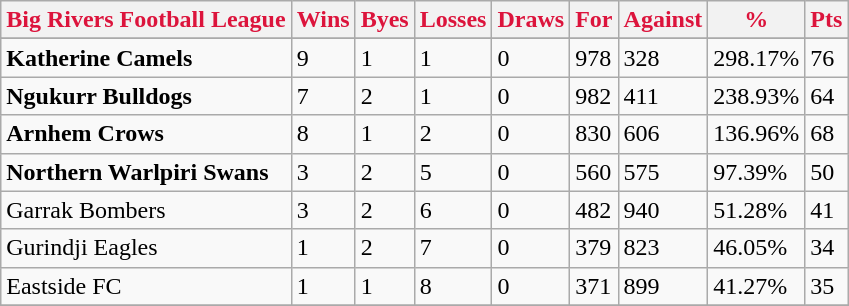<table class="wikitable">
<tr>
<th style="color:crimson">Big Rivers Football League</th>
<th style="color:crimson">Wins</th>
<th style="color:crimson">Byes</th>
<th style="color:crimson">Losses</th>
<th style="color:crimson">Draws</th>
<th style="color:crimson">For</th>
<th style="color:crimson">Against</th>
<th style="color:crimson">%</th>
<th style="color:crimson">Pts</th>
</tr>
<tr>
</tr>
<tr>
</tr>
<tr>
<td><strong>	Katherine Camels    </strong></td>
<td>9</td>
<td>1</td>
<td>1</td>
<td>0</td>
<td>978</td>
<td>328</td>
<td>298.17%</td>
<td>76</td>
</tr>
<tr>
<td><strong>	Ngukurr Bulldogs	</strong></td>
<td>7</td>
<td>2</td>
<td>1</td>
<td>0</td>
<td>982</td>
<td>411</td>
<td>238.93%</td>
<td>64</td>
</tr>
<tr>
<td><strong>	Arnhem Crows    </strong></td>
<td>8</td>
<td>1</td>
<td>2</td>
<td>0</td>
<td>830</td>
<td>606</td>
<td>136.96%</td>
<td>68</td>
</tr>
<tr>
<td><strong>	Northern Warlpiri Swans   </strong></td>
<td>3</td>
<td>2</td>
<td>5</td>
<td>0</td>
<td>560</td>
<td>575</td>
<td>97.39%</td>
<td>50</td>
</tr>
<tr>
<td>Garrak Bombers</td>
<td>3</td>
<td>2</td>
<td>6</td>
<td>0</td>
<td>482</td>
<td>940</td>
<td>51.28%</td>
<td>41</td>
</tr>
<tr>
<td>Gurindji Eagles</td>
<td>1</td>
<td>2</td>
<td>7</td>
<td>0</td>
<td>379</td>
<td>823</td>
<td>46.05%</td>
<td>34</td>
</tr>
<tr>
<td>Eastside FC</td>
<td>1</td>
<td>1</td>
<td>8</td>
<td>0</td>
<td>371</td>
<td>899</td>
<td>41.27%</td>
<td>35</td>
</tr>
<tr>
</tr>
</table>
